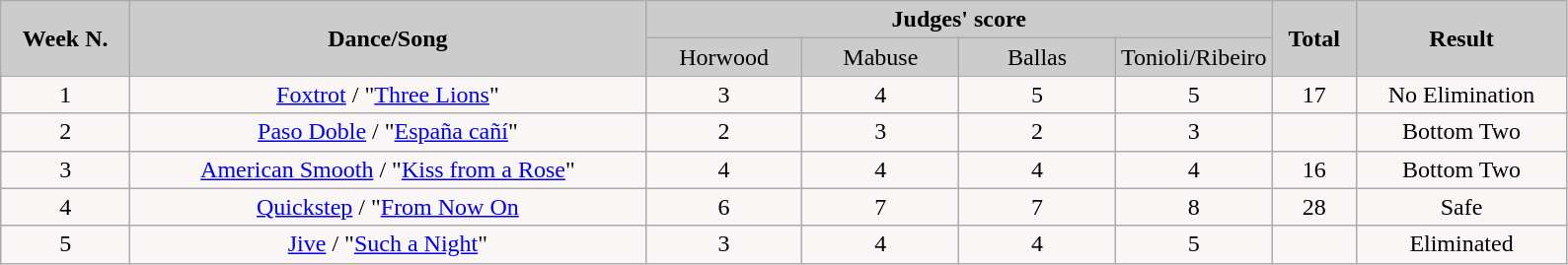<table class="wikitable">
<tr>
<td rowspan="2" style="background:#CCCCCC;" align="Center"><strong>Week N.</strong></td>
<td rowspan="2" style="background:#CCCCCC;" align="Center"><strong>Dance/Song</strong></td>
<td colspan="4" style="background:#CCCCCC;" align="Center"><strong>Judges' score</strong></td>
<td rowspan="2" style="background:#CCCCCC;" align="Center"><strong>Total</strong></td>
<td rowspan="2" style="background:#CCCCCC;" align="Center"><strong>Result</strong></td>
</tr>
<tr>
<td style="background:#CCCCCC;" width="10%" align="center">Horwood</td>
<td style="background:#CCCCCC;" width="10%" align="center">Mabuse</td>
<td style="background:#CCCCCC;" width="10%" align="center">Ballas</td>
<td style="background:#CCCCCC;" width="10%" align="center">Tonioli/Ribeiro</td>
</tr>
<tr>
<td style="text-align:center; background:#faf6f6;">1</td>
<td style="text-align:center; background:#faf6f6;"><a href='#'>Foxtrot</a> / "<a href='#'>Three Lions</a>"</td>
<td style="text-align:center; background:#faf6f6;">3</td>
<td style="text-align:center; background:#faf6f6;">4</td>
<td style="text-align:center; background:#faf6f6;">5</td>
<td style="text-align:center; background:#faf6f6;">5</td>
<td style="text-align:center; background:#faf6f6;">17</td>
<td style="text-align:center; background:#faf6f6;">No Elimination</td>
</tr>
<tr>
<td style="text-align:center; background:#faf6f6;">2</td>
<td style="text-align:center; background:#faf6f6;"><a href='#'>Paso Doble</a> / "<a href='#'>España cañí</a>"</td>
<td style="text-align:center; background:#faf6f6;">2</td>
<td style="text-align:center; background:#faf6f6;">3</td>
<td style="text-align:center; background:#faf6f6;">2</td>
<td style="text-align:center; background:#faf6f6;">3</td>
<td style="text-align:center; background:#faf6f6;"></td>
<td style="text-align:center; background:#faf6f6;">Bottom Two</td>
</tr>
<tr>
<td style="text-align:center; background:#faf6f6;">3</td>
<td style="text-align:center; background:#faf6f6;"><a href='#'>American Smooth</a> / "<a href='#'>Kiss from a Rose</a>"</td>
<td style="text-align:center; background:#faf6f6;">4</td>
<td style="text-align:center; background:#faf6f6;">4</td>
<td style="text-align:center; background:#faf6f6;">4</td>
<td style="text-align:center; background:#faf6f6;">4</td>
<td style="text-align:center; background:#faf6f6;">16</td>
<td style="text-align:center; background:#faf6f6;">Bottom Two</td>
</tr>
<tr>
<td style="text-align:center; background:#faf6f6;">4</td>
<td style="text-align:center; background:#faf6f6;"><a href='#'>Quickstep</a> / "<a href='#'>From Now On</a></td>
<td style="text-align:center; background:#faf6f6;">6</td>
<td style="text-align:center; background:#faf6f6;">7</td>
<td style="text-align:center; background:#faf6f6;">7</td>
<td style="text-align:center; background:#faf6f6;">8</td>
<td style="text-align:center; background:#faf6f6;">28</td>
<td style="text-align:center; background:#faf6f6;">Safe</td>
</tr>
<tr>
<td style="text-align:center; background:#faf6f6;">5</td>
<td style="text-align:center; background:#faf6f6;"><a href='#'>Jive</a> / "<a href='#'>Such a Night</a>"</td>
<td style="text-align:center; background:#faf6f6;">3</td>
<td style="text-align:center; background:#faf6f6;">4</td>
<td style="text-align:center; background:#faf6f6;">4</td>
<td style="text-align:center; background:#faf6f6;">5</td>
<td style="text-align:center; background:#faf6f6;"></td>
<td style="text-align:center; background:#faf6f6;">Eliminated</td>
</tr>
</table>
